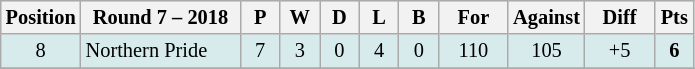<table class="wikitable" style="text-align:center; font-size:85%;">
<tr style="background: #d7ebed;">
<th width="40" abbr="Position">Position</th>
<th width="100">Round 7 – 2018</th>
<th width="20" abbr="Played">P</th>
<th width="20" abbr="Won">W</th>
<th width="20" abbr="Drawn">D</th>
<th width="20" abbr="Lost">L</th>
<th width="20" abbr="Bye">B</th>
<th width="40" abbr="Points for">For</th>
<th width="40" abbr="Points against">Against</th>
<th width="40" abbr="Points difference">Diff</th>
<th width=20 abbr="Points">Pts</th>
</tr>
<tr style="background: #d7ebed;">
<td>8</td>
<td style="text-align:left;"> Northern Pride</td>
<td>7</td>
<td>3</td>
<td>0</td>
<td>4</td>
<td>0</td>
<td>110</td>
<td>105</td>
<td>+5</td>
<td><strong>6</strong></td>
</tr>
<tr>
</tr>
</table>
